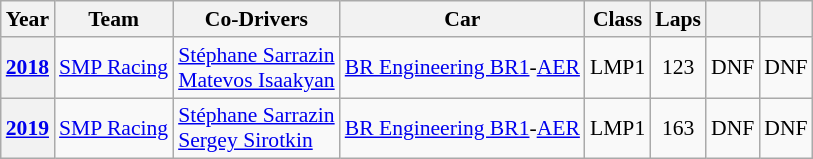<table class="wikitable" style="text-align:center; font-size:90%">
<tr>
<th>Year</th>
<th>Team</th>
<th>Co-Drivers</th>
<th>Car</th>
<th>Class</th>
<th>Laps</th>
<th></th>
<th></th>
</tr>
<tr>
<th><a href='#'>2018</a></th>
<td align="left" nowrap> <a href='#'>SMP Racing</a></td>
<td align="left" nowrap> <a href='#'>Stéphane Sarrazin</a><br> <a href='#'>Matevos Isaakyan</a></td>
<td nowrap><a href='#'>BR Engineering BR1</a>-<a href='#'>AER</a></td>
<td>LMP1</td>
<td>123</td>
<td>DNF</td>
<td>DNF</td>
</tr>
<tr>
<th><a href='#'>2019</a></th>
<td align="left" nowrap> <a href='#'>SMP Racing</a></td>
<td align="left" nowrap> <a href='#'>Stéphane Sarrazin</a><br> <a href='#'>Sergey Sirotkin</a></td>
<td nowrap><a href='#'>BR Engineering BR1</a>-<a href='#'>AER</a></td>
<td>LMP1</td>
<td>163</td>
<td>DNF</td>
<td>DNF</td>
</tr>
</table>
